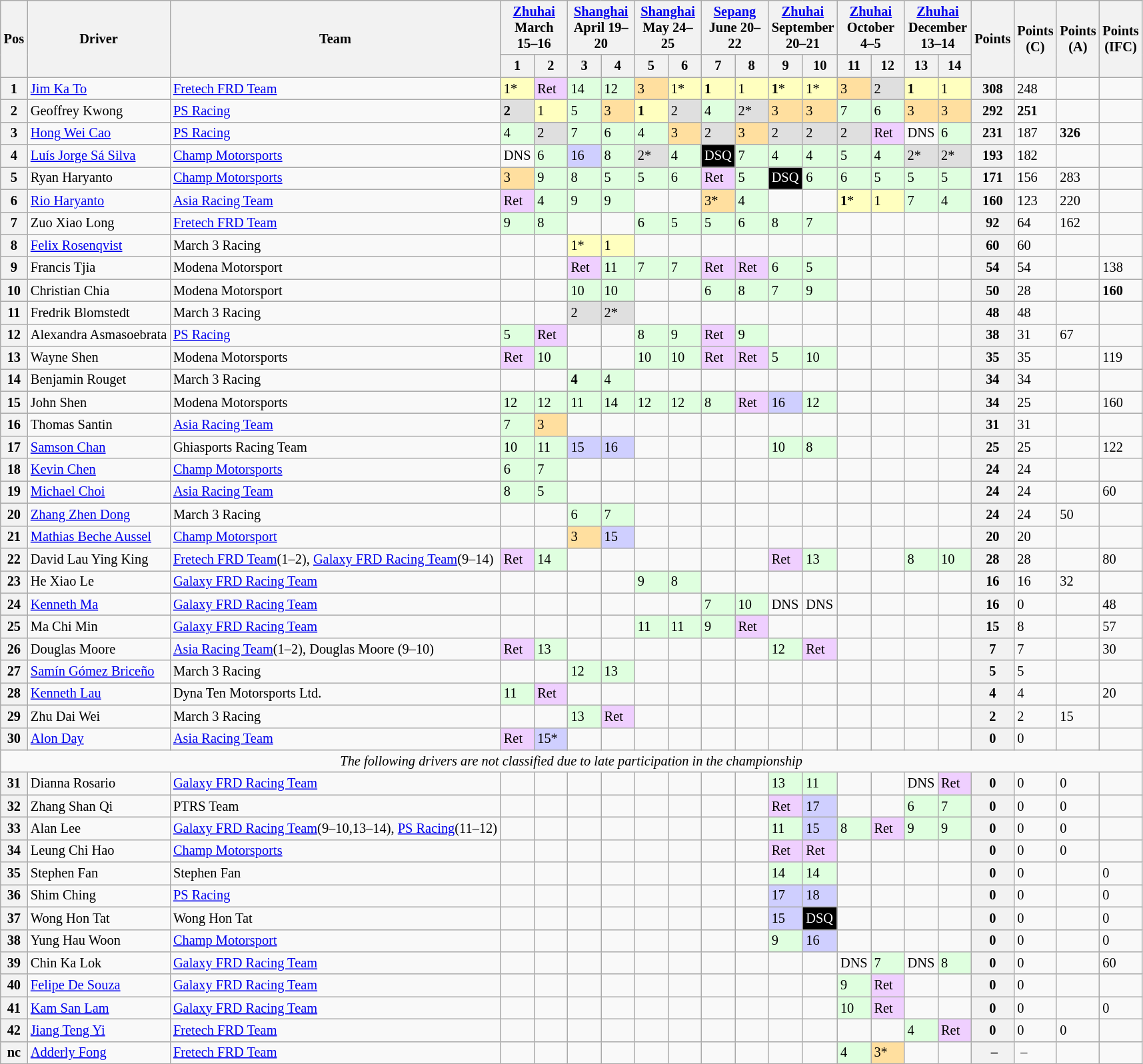<table class="wikitable" style="font-size:85%">
<tr>
<th rowspan=2>Pos</th>
<th rowspan=2>Driver</th>
<th rowspan=2>Team</th>
<th colspan=2> <a href='#'>Zhuhai</a><br>March 15–16</th>
<th colspan=2> <a href='#'>Shanghai</a><br>April 19–20</th>
<th colspan=2> <a href='#'>Shanghai</a><br>May 24–25</th>
<th colspan=2> <a href='#'>Sepang</a><br>June 20–22</th>
<th colspan=2> <a href='#'>Zhuhai</a><br>September 20–21</th>
<th colspan=2> <a href='#'>Zhuhai</a><br>October 4–5</th>
<th colspan=2> <a href='#'>Zhuhai</a><br>December 13–14</th>
<th rowspan=2>Points</th>
<th rowspan=2>Points<br>(C)</th>
<th rowspan=2>Points<br>(A)</th>
<th rowspan=2>Points<br>(IFC)</th>
</tr>
<tr>
<th width="27">1</th>
<th width="27">2</th>
<th width="27">3</th>
<th width="27">4</th>
<th width="27">5</th>
<th width="27">6</th>
<th width="27">7</th>
<th width="27">8</th>
<th width="27">9</th>
<th width="27">10</th>
<th width="27">11</th>
<th width="27">12</th>
<th width="27">13</th>
<th width="27">14</th>
</tr>
<tr>
<th>1</th>
<td> <a href='#'>Jim Ka To</a></td>
<td><a href='#'>Fretech FRD Team</a></td>
<td style="background:#FFFFBF;">1*</td>
<td style="background:#EFCFFF;">Ret</td>
<td style="background:#DFFFDF;">14</td>
<td style="background:#DFFFDF;">12</td>
<td style="background:#FFDF9F;">3</td>
<td style="background:#FFFFBF;">1*</td>
<td style="background:#FFFFBF;"><strong>1</strong></td>
<td style="background:#FFFFBF;">1</td>
<td style="background:#FFFFBF;"><strong>1</strong>*</td>
<td style="background:#FFFFBF;">1*</td>
<td style="background:#FFDF9F;">3</td>
<td style="background:#DFDFDF;">2</td>
<td style="background:#FFFFBF;"><strong>1</strong></td>
<td style="background:#FFFFBF;">1</td>
<th>308</th>
<td>248</td>
<td></td>
<td></td>
</tr>
<tr>
<th>2</th>
<td> Geoffrey Kwong</td>
<td><a href='#'>PS Racing</a></td>
<td style="background:#DFDFDF;"><strong>2</strong></td>
<td style="background:#FFFFBF;">1</td>
<td style="background:#DFFFDF;">5</td>
<td style="background:#FFDF9F;">3</td>
<td style="background:#FFFFBF;"><strong>1</strong></td>
<td style="background:#DFDFDF;">2</td>
<td style="background:#DFFFDF;">4</td>
<td style="background:#DFDFDF;">2*</td>
<td style="background:#FFDF9F;">3</td>
<td style="background:#FFDF9F;">3</td>
<td style="background:#DFFFDF;">7</td>
<td style="background:#DFFFDF;">6</td>
<td style="background:#FFDF9F;">3</td>
<td style="background:#FFDF9F;">3</td>
<th>292</th>
<td><strong>251</strong></td>
<td></td>
<td></td>
</tr>
<tr>
<th>3</th>
<td> <a href='#'>Hong Wei Cao</a></td>
<td><a href='#'>PS Racing</a></td>
<td style="background:#DFFFDF;">4</td>
<td style="background:#DFDFDF;">2</td>
<td style="background:#DFFFDF;">7</td>
<td style="background:#DFFFDF;">6</td>
<td style="background:#DFFFDF;">4</td>
<td style="background:#FFDF9F;">3</td>
<td style="background:#DFDFDF;">2</td>
<td style="background:#FFDF9F;">3</td>
<td style="background:#DFDFDF;">2</td>
<td style="background:#DFDFDF;">2</td>
<td style="background:#DFDFDF;">2</td>
<td style="background:#EFCFFF;">Ret</td>
<td>DNS</td>
<td style="background:#DFFFDF;">6</td>
<th>231</th>
<td>187</td>
<td><strong>326</strong></td>
<td></td>
</tr>
<tr>
<th>4</th>
<td> <a href='#'>Luís Jorge Sá Silva</a></td>
<td><a href='#'>Champ Motorsports</a></td>
<td>DNS</td>
<td style="background:#DFFFDF;">6</td>
<td style="background:#CFCFFF;">16</td>
<td style="background:#DFFFDF;">8</td>
<td style="background:#DFDFDF;">2*</td>
<td style="background:#DFFFDF;">4</td>
<td style="background:#000000; color:white">DSQ</td>
<td style="background:#DFFFDF;">7</td>
<td style="background:#DFFFDF;">4</td>
<td style="background:#DFFFDF;">4</td>
<td style="background:#DFFFDF;">5</td>
<td style="background:#DFFFDF;">4</td>
<td style="background:#DFDFDF;">2*</td>
<td style="background:#DFDFDF;">2*</td>
<th>193</th>
<td>182</td>
<td></td>
<td></td>
</tr>
<tr>
<th>5</th>
<td> Ryan Haryanto</td>
<td><a href='#'>Champ Motorsports</a></td>
<td style="background:#FFDF9F;">3</td>
<td style="background:#DFFFDF;">9</td>
<td style="background:#DFFFDF;">8</td>
<td style="background:#DFFFDF;">5</td>
<td style="background:#DFFFDF;">5</td>
<td style="background:#DFFFDF;">6</td>
<td style="background:#EFCFFF;">Ret</td>
<td style="background:#DFFFDF;">5</td>
<td style="background:#000000; color:white">DSQ</td>
<td style="background:#DFFFDF;">6</td>
<td style="background:#DFFFDF;">6</td>
<td style="background:#DFFFDF;">5</td>
<td style="background:#DFFFDF;">5</td>
<td style="background:#DFFFDF;">5</td>
<th>171</th>
<td>156</td>
<td>283</td>
<td></td>
</tr>
<tr>
<th>6</th>
<td> <a href='#'>Rio Haryanto</a></td>
<td><a href='#'>Asia Racing Team</a></td>
<td style="background:#EFCFFF;">Ret</td>
<td style="background:#DFFFDF;">4</td>
<td style="background:#DFFFDF;">9</td>
<td style="background:#DFFFDF;">9</td>
<td></td>
<td></td>
<td style="background:#FFDF9F;">3*</td>
<td style="background:#DFFFDF;">4</td>
<td></td>
<td></td>
<td style="background:#FFFFBF;"><strong>1</strong>*</td>
<td style="background:#FFFFBF;">1</td>
<td style="background:#DFFFDF;">7</td>
<td style="background:#DFFFDF;">4</td>
<th>160</th>
<td>123</td>
<td>220</td>
<td></td>
</tr>
<tr>
<th>7</th>
<td> Zuo Xiao Long</td>
<td><a href='#'>Fretech FRD Team</a></td>
<td style="background:#DFFFDF;">9</td>
<td style="background:#DFFFDF;">8</td>
<td></td>
<td></td>
<td style="background:#DFFFDF;">6</td>
<td style="background:#DFFFDF;">5</td>
<td style="background:#DFFFDF;">5</td>
<td style="background:#DFFFDF;">6</td>
<td style="background:#DFFFDF;">8</td>
<td style="background:#DFFFDF;">7</td>
<td></td>
<td></td>
<td></td>
<td></td>
<th>92</th>
<td>64</td>
<td>162</td>
<td></td>
</tr>
<tr>
<th>8</th>
<td> <a href='#'>Felix Rosenqvist</a></td>
<td>March 3 Racing</td>
<td></td>
<td></td>
<td style="background:#FFFFBF;">1*</td>
<td style="background:#FFFFBF;">1</td>
<td></td>
<td></td>
<td></td>
<td></td>
<td></td>
<td></td>
<td></td>
<td></td>
<td></td>
<td></td>
<th>60</th>
<td>60</td>
<td></td>
<td></td>
</tr>
<tr>
<th>9</th>
<td> Francis Tjia</td>
<td>Modena Motorsport</td>
<td></td>
<td></td>
<td style="background:#EFCFFF;">Ret</td>
<td style="background:#DFFFDF;">11</td>
<td style="background:#DFFFDF;">7</td>
<td style="background:#DFFFDF;">7</td>
<td style="background:#EFCFFF;">Ret</td>
<td style="background:#EFCFFF;">Ret</td>
<td style="background:#DFFFDF;">6</td>
<td style="background:#DFFFDF;">5</td>
<td></td>
<td></td>
<td></td>
<td></td>
<th>54</th>
<td>54</td>
<td></td>
<td>138</td>
</tr>
<tr>
<th>10</th>
<td> Christian Chia</td>
<td>Modena Motorsport</td>
<td></td>
<td></td>
<td style="background:#DFFFDF;">10</td>
<td style="background:#DFFFDF;">10</td>
<td></td>
<td></td>
<td style="background:#DFFFDF;">6</td>
<td style="background:#DFFFDF;">8</td>
<td style="background:#DFFFDF;">7</td>
<td style="background:#DFFFDF;">9</td>
<td></td>
<td></td>
<td></td>
<td></td>
<th>50</th>
<td>28</td>
<td></td>
<td><strong>160</strong></td>
</tr>
<tr>
<th>11</th>
<td> Fredrik Blomstedt</td>
<td>March 3 Racing</td>
<td></td>
<td></td>
<td style="background:#DFDFDF;">2</td>
<td style="background:#DFDFDF;">2*</td>
<td></td>
<td></td>
<td></td>
<td></td>
<td></td>
<td></td>
<td></td>
<td></td>
<td></td>
<td></td>
<th>48</th>
<td>48</td>
<td></td>
<td></td>
</tr>
<tr>
<th>12</th>
<td> Alexandra Asmasoebrata</td>
<td><a href='#'>PS Racing</a></td>
<td style="background:#DFFFDF;">5</td>
<td style="background:#EFCFFF;">Ret</td>
<td></td>
<td></td>
<td style="background:#DFFFDF;">8</td>
<td style="background:#DFFFDF;">9</td>
<td style="background:#EFCFFF;">Ret</td>
<td style="background:#DFFFDF;">9</td>
<td></td>
<td></td>
<td></td>
<td></td>
<td></td>
<td></td>
<th>38</th>
<td>31</td>
<td>67</td>
<td></td>
</tr>
<tr>
<th>13</th>
<td> Wayne Shen</td>
<td>Modena Motorsports</td>
<td style="background:#EFCFFF;">Ret</td>
<td style="background:#DFFFDF;">10</td>
<td></td>
<td></td>
<td style="background:#DFFFDF;">10</td>
<td style="background:#DFFFDF;">10</td>
<td style="background:#EFCFFF;">Ret</td>
<td style="background:#EFCFFF;">Ret</td>
<td style="background:#DFFFDF;">5</td>
<td style="background:#DFFFDF;">10</td>
<td></td>
<td></td>
<td></td>
<td></td>
<th>35</th>
<td>35</td>
<td></td>
<td>119</td>
</tr>
<tr>
<th>14</th>
<td> Benjamin Rouget</td>
<td>March 3 Racing</td>
<td></td>
<td></td>
<td style="background:#DFFFDF;"><strong>4</strong></td>
<td style="background:#DFFFDF;">4</td>
<td></td>
<td></td>
<td></td>
<td></td>
<td></td>
<td></td>
<td></td>
<td></td>
<td></td>
<td></td>
<th>34</th>
<td>34</td>
<td></td>
<td></td>
</tr>
<tr>
<th>15</th>
<td> John Shen</td>
<td>Modena Motorsports</td>
<td style="background:#DFFFDF;">12</td>
<td style="background:#DFFFDF;">12</td>
<td style="background:#DFFFDF;">11</td>
<td style="background:#DFFFDF;">14</td>
<td style="background:#DFFFDF;">12</td>
<td style="background:#DFFFDF;">12</td>
<td style="background:#DFFFDF;">8</td>
<td style="background:#EFCFFF;">Ret</td>
<td style="background:#CFCFFF;">16</td>
<td style="background:#DFFFDF;">12</td>
<td></td>
<td></td>
<td></td>
<td></td>
<th>34</th>
<td>25</td>
<td></td>
<td>160</td>
</tr>
<tr>
<th>16</th>
<td> Thomas Santin</td>
<td><a href='#'>Asia Racing Team</a></td>
<td style="background:#DFFFDF;">7</td>
<td style="background:#FFDF9F;">3</td>
<td></td>
<td></td>
<td></td>
<td></td>
<td></td>
<td></td>
<td></td>
<td></td>
<td></td>
<td></td>
<td></td>
<td></td>
<th>31</th>
<td>31</td>
<td></td>
<td></td>
</tr>
<tr>
<th>17</th>
<td> <a href='#'>Samson Chan</a></td>
<td>Ghiasports Racing Team</td>
<td style="background:#DFFFDF;">10</td>
<td style="background:#DFFFDF;">11</td>
<td style="background:#CFCFFF;">15</td>
<td style="background:#CFCFFF;">16</td>
<td></td>
<td></td>
<td></td>
<td></td>
<td style="background:#DFFFDF;">10</td>
<td style="background:#DFFFDF;">8</td>
<td></td>
<td></td>
<td></td>
<td></td>
<th>25</th>
<td>25</td>
<td></td>
<td>122</td>
</tr>
<tr>
<th>18</th>
<td> <a href='#'>Kevin Chen</a></td>
<td><a href='#'>Champ Motorsports</a></td>
<td style="background:#DFFFDF;">6</td>
<td style="background:#DFFFDF;">7</td>
<td></td>
<td></td>
<td></td>
<td></td>
<td></td>
<td></td>
<td></td>
<td></td>
<td></td>
<td></td>
<td></td>
<td></td>
<th>24</th>
<td>24</td>
<td></td>
<td></td>
</tr>
<tr>
<th>19</th>
<td> <a href='#'>Michael Choi</a></td>
<td><a href='#'>Asia Racing Team</a></td>
<td style="background:#DFFFDF;">8</td>
<td style="background:#DFFFDF;">5</td>
<td></td>
<td></td>
<td></td>
<td></td>
<td></td>
<td></td>
<td></td>
<td></td>
<td></td>
<td></td>
<td></td>
<td></td>
<th>24</th>
<td>24</td>
<td></td>
<td>60</td>
</tr>
<tr>
<th>20</th>
<td> <a href='#'>Zhang Zhen Dong</a></td>
<td>March 3 Racing</td>
<td></td>
<td></td>
<td style="background:#DFFFDF;">6</td>
<td style="background:#DFFFDF;">7</td>
<td></td>
<td></td>
<td></td>
<td></td>
<td></td>
<td></td>
<td></td>
<td></td>
<td></td>
<td></td>
<th>24</th>
<td>24</td>
<td>50</td>
<td></td>
</tr>
<tr>
<th>21</th>
<td> <a href='#'>Mathias Beche Aussel</a></td>
<td><a href='#'>Champ Motorsport</a></td>
<td></td>
<td></td>
<td style="background:#FFDF9F;">3</td>
<td style="background:#CFCFFF;">15</td>
<td></td>
<td></td>
<td></td>
<td></td>
<td></td>
<td></td>
<td></td>
<td></td>
<td></td>
<td></td>
<th>20</th>
<td>20</td>
<td></td>
<td></td>
</tr>
<tr>
<th>22</th>
<td> David Lau Ying King</td>
<td><a href='#'>Fretech FRD Team</a>(1–2), <a href='#'>Galaxy FRD Racing Team</a>(9–14)</td>
<td style="background:#EFCFFF;">Ret</td>
<td style="background:#DFFFDF;">14</td>
<td></td>
<td></td>
<td></td>
<td></td>
<td></td>
<td></td>
<td style="background:#EFCFFF;">Ret</td>
<td style="background:#DFFFDF;">13</td>
<td></td>
<td></td>
<td style="background:#DFFFDF;">8</td>
<td style="background:#DFFFDF;">10</td>
<th>28</th>
<td>28</td>
<td></td>
<td>80</td>
</tr>
<tr>
<th>23</th>
<td> He Xiao Le</td>
<td><a href='#'>Galaxy FRD Racing Team</a></td>
<td></td>
<td></td>
<td></td>
<td></td>
<td style="background:#DFFFDF;">9</td>
<td style="background:#DFFFDF;">8</td>
<td></td>
<td></td>
<td></td>
<td></td>
<td></td>
<td></td>
<td></td>
<td></td>
<th>16</th>
<td>16</td>
<td>32</td>
<td></td>
</tr>
<tr>
<th>24</th>
<td> <a href='#'>Kenneth Ma</a></td>
<td><a href='#'>Galaxy FRD Racing Team</a></td>
<td></td>
<td></td>
<td></td>
<td></td>
<td></td>
<td></td>
<td style="background:#DFFFDF;">7</td>
<td style="background:#DFFFDF;">10</td>
<td>DNS</td>
<td>DNS</td>
<td></td>
<td></td>
<td></td>
<td></td>
<th>16</th>
<td>0</td>
<td></td>
<td>48</td>
</tr>
<tr>
<th>25</th>
<td> Ma Chi Min</td>
<td><a href='#'>Galaxy FRD Racing Team</a></td>
<td></td>
<td></td>
<td></td>
<td></td>
<td style="background:#DFFFDF;">11</td>
<td style="background:#DFFFDF;">11</td>
<td style="background:#DFFFDF;">9</td>
<td style="background:#EFCFFF;">Ret</td>
<td></td>
<td></td>
<td></td>
<td></td>
<td></td>
<td></td>
<th>15</th>
<td>8</td>
<td></td>
<td>57</td>
</tr>
<tr>
<th>26</th>
<td> Douglas Moore</td>
<td><a href='#'>Asia Racing Team</a>(1–2), Douglas Moore (9–10)</td>
<td style="background:#EFCFFF;">Ret</td>
<td style="background:#DFFFDF;">13</td>
<td></td>
<td></td>
<td></td>
<td></td>
<td></td>
<td></td>
<td style="background:#DFFFDF;">12</td>
<td style="background:#EFCFFF;">Ret</td>
<td></td>
<td></td>
<td></td>
<td></td>
<th>7</th>
<td>7</td>
<td></td>
<td>30</td>
</tr>
<tr>
<th>27</th>
<td> <a href='#'>Samín Gómez Briceño</a></td>
<td>March 3 Racing</td>
<td></td>
<td></td>
<td style="background:#DFFFDF;">12</td>
<td style="background:#DFFFDF;">13</td>
<td></td>
<td></td>
<td></td>
<td></td>
<td></td>
<td></td>
<td></td>
<td></td>
<td></td>
<td></td>
<th>5</th>
<td>5</td>
<td></td>
<td></td>
</tr>
<tr>
<th>28</th>
<td> <a href='#'>Kenneth Lau</a></td>
<td>Dyna Ten Motorsports Ltd.</td>
<td style="background:#DFFFDF;">11</td>
<td style="background:#EFCFFF;">Ret</td>
<td></td>
<td></td>
<td></td>
<td></td>
<td></td>
<td></td>
<td></td>
<td></td>
<td></td>
<td></td>
<td></td>
<td></td>
<th>4</th>
<td>4</td>
<td></td>
<td>20</td>
</tr>
<tr>
<th>29</th>
<td> Zhu Dai Wei</td>
<td>March 3 Racing</td>
<td></td>
<td></td>
<td style="background:#DFFFDF;">13</td>
<td style="background:#EFCFFF;">Ret</td>
<td></td>
<td></td>
<td></td>
<td></td>
<td></td>
<td></td>
<td></td>
<td></td>
<td></td>
<td></td>
<th>2</th>
<td>2</td>
<td>15</td>
<td></td>
</tr>
<tr>
<th>30</th>
<td> <a href='#'>Alon Day</a></td>
<td><a href='#'>Asia Racing Team</a></td>
<td style="background:#EFCFFF;">Ret</td>
<td style="background:#CFCFFF;">15*</td>
<td></td>
<td></td>
<td></td>
<td></td>
<td></td>
<td></td>
<td></td>
<td></td>
<td></td>
<td></td>
<td></td>
<td></td>
<th>0</th>
<td>0</td>
<td></td>
<td></td>
</tr>
<tr>
<td colspan=21 align=center><em>The following drivers are not classified due to late participation in the championship</em></td>
</tr>
<tr>
<th>31</th>
<td> Dianna Rosario</td>
<td><a href='#'>Galaxy FRD Racing Team</a></td>
<td></td>
<td></td>
<td></td>
<td></td>
<td></td>
<td></td>
<td></td>
<td></td>
<td style="background:#DFFFDF;">13</td>
<td style="background:#DFFFDF;">11</td>
<td></td>
<td></td>
<td>DNS</td>
<td style="background:#EFCFFF;">Ret</td>
<th>0</th>
<td>0</td>
<td>0</td>
<td></td>
</tr>
<tr>
<th>32</th>
<td> Zhang Shan Qi</td>
<td>PTRS Team</td>
<td></td>
<td></td>
<td></td>
<td></td>
<td></td>
<td></td>
<td></td>
<td></td>
<td style="background:#EFCFFF;">Ret</td>
<td style="background:#CFCFFF;">17</td>
<td></td>
<td></td>
<td style="background:#DFFFDF;">6</td>
<td style="background:#DFFFDF;">7</td>
<th>0</th>
<td>0</td>
<td>0</td>
<td></td>
</tr>
<tr>
<th>33</th>
<td> Alan Lee</td>
<td><a href='#'>Galaxy FRD Racing Team</a>(9–10,13–14), <a href='#'>PS Racing</a>(11–12)</td>
<td></td>
<td></td>
<td></td>
<td></td>
<td></td>
<td></td>
<td></td>
<td></td>
<td style="background:#DFFFDF;">11</td>
<td style="background:#CFCFFF;">15</td>
<td style="background:#DFFFDF;">8</td>
<td style="background:#EFCFFF;">Ret</td>
<td style="background:#DFFFDF;">9</td>
<td style="background:#DFFFDF;">9</td>
<th>0</th>
<td>0</td>
<td>0</td>
<td></td>
</tr>
<tr>
<th>34</th>
<td> Leung Chi Hao</td>
<td><a href='#'>Champ Motorsports</a></td>
<td></td>
<td></td>
<td></td>
<td></td>
<td></td>
<td></td>
<td></td>
<td></td>
<td style="background:#EFCFFF;">Ret</td>
<td style="background:#EFCFFF;">Ret</td>
<td></td>
<td></td>
<td></td>
<td></td>
<th>0</th>
<td>0</td>
<td>0</td>
<td></td>
</tr>
<tr>
<th>35</th>
<td> Stephen Fan</td>
<td>Stephen Fan</td>
<td></td>
<td></td>
<td></td>
<td></td>
<td></td>
<td></td>
<td></td>
<td></td>
<td style="background:#DFFFDF;">14</td>
<td style="background:#DFFFDF;">14</td>
<td></td>
<td></td>
<td></td>
<td></td>
<th>0</th>
<td>0</td>
<td></td>
<td>0</td>
</tr>
<tr>
<th>36</th>
<td> Shim Ching</td>
<td><a href='#'>PS Racing</a></td>
<td></td>
<td></td>
<td></td>
<td></td>
<td></td>
<td></td>
<td></td>
<td></td>
<td style="background:#CFCFFF;">17</td>
<td style="background:#CFCFFF;">18</td>
<td></td>
<td></td>
<td></td>
<td></td>
<th>0</th>
<td>0</td>
<td></td>
<td>0</td>
</tr>
<tr>
<th>37</th>
<td> Wong Hon Tat</td>
<td>Wong Hon Tat</td>
<td></td>
<td></td>
<td></td>
<td></td>
<td></td>
<td></td>
<td></td>
<td></td>
<td style="background:#CFCFFF;">15</td>
<td style="background:#000000; color:white">DSQ</td>
<td></td>
<td></td>
<td></td>
<td></td>
<th>0</th>
<td>0</td>
<td></td>
<td>0</td>
</tr>
<tr>
<th>38</th>
<td> Yung Hau Woon</td>
<td><a href='#'>Champ Motorsport</a></td>
<td></td>
<td></td>
<td></td>
<td></td>
<td></td>
<td></td>
<td></td>
<td></td>
<td style="background:#DFFFDF;">9</td>
<td style="background:#CFCFFF;">16</td>
<td></td>
<td></td>
<td></td>
<td></td>
<th>0</th>
<td>0</td>
<td></td>
<td>0</td>
</tr>
<tr>
<th>39</th>
<td> Chin Ka Lok</td>
<td><a href='#'>Galaxy FRD Racing Team</a></td>
<td></td>
<td></td>
<td></td>
<td></td>
<td></td>
<td></td>
<td></td>
<td></td>
<td></td>
<td></td>
<td>DNS</td>
<td style="background:#DFFFDF;">7</td>
<td>DNS</td>
<td style="background:#DFFFDF;">8</td>
<th>0</th>
<td>0</td>
<td></td>
<td>60</td>
</tr>
<tr>
<th>40</th>
<td> <a href='#'>Felipe De Souza</a></td>
<td><a href='#'>Galaxy FRD Racing Team</a></td>
<td></td>
<td></td>
<td></td>
<td></td>
<td></td>
<td></td>
<td></td>
<td></td>
<td></td>
<td></td>
<td style="background:#DFFFDF;">9</td>
<td style="background:#EFCFFF;">Ret</td>
<td></td>
<td></td>
<th>0</th>
<td>0</td>
<td></td>
<td></td>
</tr>
<tr>
<th>41</th>
<td> <a href='#'>Kam San Lam</a></td>
<td><a href='#'>Galaxy FRD Racing Team</a></td>
<td></td>
<td></td>
<td></td>
<td></td>
<td></td>
<td></td>
<td></td>
<td></td>
<td></td>
<td></td>
<td style="background:#DFFFDF;">10</td>
<td style="background:#EFCFFF;">Ret</td>
<td></td>
<td></td>
<th>0</th>
<td>0</td>
<td></td>
<td>0</td>
</tr>
<tr>
<th>42</th>
<td> <a href='#'>Jiang Teng Yi</a></td>
<td><a href='#'>Fretech FRD Team</a></td>
<td></td>
<td></td>
<td></td>
<td></td>
<td></td>
<td></td>
<td></td>
<td></td>
<td></td>
<td></td>
<td></td>
<td></td>
<td style="background:#DFFFDF;">4</td>
<td style="background:#EFCFFF;">Ret</td>
<th>0</th>
<td>0</td>
<td>0</td>
<td></td>
</tr>
<tr>
<th>nc</th>
<td> <a href='#'>Adderly Fong</a></td>
<td><a href='#'>Fretech FRD Team</a></td>
<td></td>
<td></td>
<td></td>
<td></td>
<td></td>
<td></td>
<td></td>
<td></td>
<td></td>
<td></td>
<td style="background:#DFFFDF;">4</td>
<td style="background:#FFDF9F;">3*</td>
<td></td>
<td></td>
<th> –</th>
<td> –</td>
<td></td>
<td></td>
</tr>
</table>
